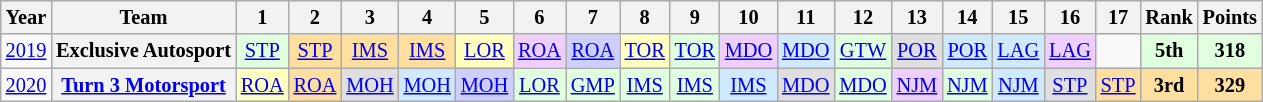<table class="wikitable" style="text-align:center; font-size:85%">
<tr>
<th>Year</th>
<th>Team</th>
<th>1</th>
<th>2</th>
<th>3</th>
<th>4</th>
<th>5</th>
<th>6</th>
<th>7</th>
<th>8</th>
<th>9</th>
<th>10</th>
<th>11</th>
<th>12</th>
<th>13</th>
<th>14</th>
<th>15</th>
<th>16</th>
<th>17</th>
<th>Rank</th>
<th>Points</th>
</tr>
<tr>
<td><a href='#'>2019</a></td>
<th nowrap>Exclusive Autosport</th>
<td style="background:#DFFFDF;"><a href='#'>STP</a><br></td>
<td style="background:#FFDF9F;"><a href='#'>STP</a><br></td>
<td style="background:#FFDF9F;"><a href='#'>IMS</a><br></td>
<td style="background:#FFDF9F;"><a href='#'>IMS</a><br></td>
<td style="background:#FFFFBF;"><a href='#'>LOR</a><br></td>
<td style="background:#EFCFFF;"><a href='#'>ROA</a><br></td>
<td style="background:#CFCFFF;"><a href='#'>ROA</a><br></td>
<td style="background:#FFFFBF;"><a href='#'>TOR</a><br></td>
<td style="background:#DFFFDF;"><a href='#'>TOR</a><br></td>
<td style="background:#EFCFFF;"><a href='#'>MDO</a><br></td>
<td style="background:#CFEAFF;"><a href='#'>MDO</a><br></td>
<td style="background:#DFFFDF;"><a href='#'>GTW</a><br></td>
<td style="background:#DFDFDF;"><a href='#'>POR</a><br></td>
<td style="background:#CFEAFF;"><a href='#'>POR</a><br></td>
<td style="background:#CFEAFF;"><a href='#'>LAG</a><br></td>
<td style="background:#EFCFFF;"><a href='#'>LAG</a><br></td>
<td></td>
<th style="background:#DFFFDF;">5th</th>
<th style="background:#DFFFDF;">318</th>
</tr>
<tr>
<td><a href='#'>2020</a></td>
<th nowrap><a href='#'>Turn 3 Motorsport</a></th>
<td style="background:#FFFFBF;"><a href='#'>ROA</a><br></td>
<td style="background:#FFDF9F;"><a href='#'>ROA</a><br></td>
<td style="background:#DFDFDF;"><a href='#'>MOH</a><br></td>
<td style="background:#CFEAFF;"><a href='#'>MOH</a><br></td>
<td style="background:#CFCFFF;"><a href='#'>MOH</a><br></td>
<td style="background:#DFFFDF;"><a href='#'>LOR</a><br></td>
<td style="background:#DFFFDF;"><a href='#'>GMP</a><br></td>
<td style="background:#DFFFDF;"><a href='#'>IMS</a><br></td>
<td style="background:#DFFFDF;"><a href='#'>IMS</a><br></td>
<td style="background:#CFEAFF;"><a href='#'>IMS</a><br></td>
<td style="background:#DFDFDF;"><a href='#'>MDO</a><br></td>
<td style="background:#DFFFDF;"><a href='#'>MDO</a><br></td>
<td style="background:#EFCFFF;"><a href='#'>NJM</a><br></td>
<td style="background:#DFFFDF;"><a href='#'>NJM</a><br></td>
<td style="background:#CFEAFF;"><a href='#'>NJM</a><br></td>
<td style="background:#DFDFDF;"><a href='#'>STP</a><br></td>
<td style="background:#FFDF9F;"><a href='#'>STP</a><br></td>
<th style="background:#FFDF9F;">3rd</th>
<th style="background:#FFDF9F;">329</th>
</tr>
</table>
